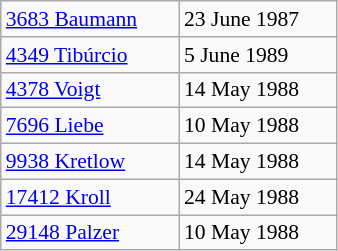<table class="wikitable floatleft" style="font-size: 0.9em; width: 225px;">
<tr>
<td><a href='#'>3683 Baumann</a></td>
<td>23 June 1987</td>
</tr>
<tr>
<td><a href='#'>4349 Tibúrcio</a></td>
<td>5 June 1989</td>
</tr>
<tr>
<td><a href='#'>4378 Voigt</a></td>
<td>14 May 1988</td>
</tr>
<tr>
<td><a href='#'>7696 Liebe</a></td>
<td>10 May 1988</td>
</tr>
<tr>
<td><a href='#'>9938 Kretlow</a></td>
<td>14 May 1988</td>
</tr>
<tr>
<td><a href='#'>17412 Kroll</a></td>
<td>24 May 1988</td>
</tr>
<tr>
<td><a href='#'>29148 Palzer</a></td>
<td>10 May 1988</td>
</tr>
</table>
